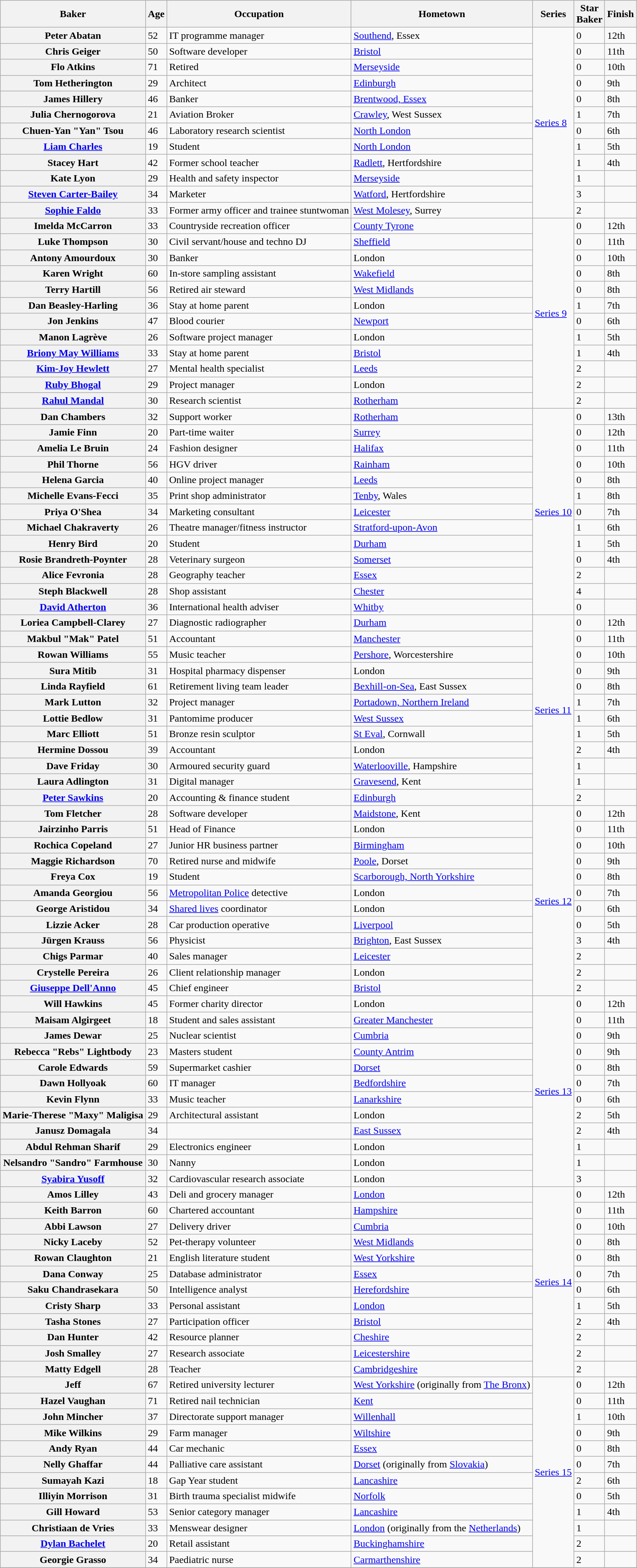<table class="wikitable sortable plainrowheaders defaultcenter col3left col4left">
<tr>
<th scope="col">Baker</th>
<th scope="col">Age</th>
<th scope="col" class="unsortable">Occupation</th>
<th scope="col" class="unsortable">Hometown</th>
<th scope="col">Series</th>
<th scope="col">Star<br>Baker</th>
<th scope="col">Finish</th>
</tr>
<tr>
<th scope="row">Peter Abatan</th>
<td>52</td>
<td>IT programme manager</td>
<td><a href='#'>Southend</a>, Essex</td>
<td rowspan="12"><a href='#'>Series 8</a></td>
<td>0</td>
<td>12th</td>
</tr>
<tr>
<th scope="row">Chris Geiger</th>
<td>50</td>
<td>Software developer</td>
<td><a href='#'>Bristol</a></td>
<td>0</td>
<td>11th</td>
</tr>
<tr>
<th scope="row">Flo Atkins</th>
<td>71</td>
<td>Retired</td>
<td><a href='#'>Merseyside</a></td>
<td>0</td>
<td>10th</td>
</tr>
<tr>
<th scope="row">Tom Hetherington</th>
<td>29</td>
<td>Architect</td>
<td><a href='#'>Edinburgh</a></td>
<td>0</td>
<td>9th</td>
</tr>
<tr>
<th scope="row">James Hillery</th>
<td>46</td>
<td>Banker</td>
<td><a href='#'>Brentwood, Essex</a></td>
<td>0</td>
<td>8th</td>
</tr>
<tr>
<th scope="row">Julia Chernogorova</th>
<td>21</td>
<td>Aviation Broker</td>
<td><a href='#'>Crawley</a>, West Sussex</td>
<td>1</td>
<td>7th</td>
</tr>
<tr>
<th scope="row">Chuen-Yan "Yan" Tsou</th>
<td>46</td>
<td>Laboratory research scientist</td>
<td><a href='#'>North London</a></td>
<td>0</td>
<td>6th</td>
</tr>
<tr>
<th scope="row"><a href='#'>Liam Charles</a></th>
<td>19</td>
<td>Student</td>
<td><a href='#'>North London</a></td>
<td>1</td>
<td>5th</td>
</tr>
<tr>
<th scope="row">Stacey Hart</th>
<td>42</td>
<td>Former school teacher</td>
<td><a href='#'>Radlett</a>, Hertfordshire</td>
<td>1</td>
<td>4th</td>
</tr>
<tr>
<th scope="row">Kate Lyon</th>
<td>29</td>
<td>Health and safety inspector</td>
<td><a href='#'>Merseyside</a></td>
<td>1</td>
<td></td>
</tr>
<tr>
<th scope="row"><a href='#'>Steven Carter-Bailey</a></th>
<td>34</td>
<td>Marketer</td>
<td align="left"><a href='#'>Watford</a>, Hertfordshire</td>
<td>3</td>
<td></td>
</tr>
<tr>
<th scope="row"><a href='#'>Sophie Faldo</a></th>
<td>33</td>
<td>Former army officer and trainee stuntwoman</td>
<td><a href='#'>West Molesey</a>, Surrey</td>
<td>2</td>
<td></td>
</tr>
<tr>
<th scope="row">Imelda McCarron</th>
<td>33</td>
<td>Countryside recreation officer</td>
<td><a href='#'>County Tyrone</a></td>
<td rowspan="12"><a href='#'>Series 9</a></td>
<td>0</td>
<td>12th</td>
</tr>
<tr>
<th scope="row">Luke Thompson</th>
<td>30</td>
<td>Civil servant/house and techno DJ</td>
<td><a href='#'>Sheffield</a></td>
<td>0</td>
<td>11th</td>
</tr>
<tr>
<th scope="row">Antony Amourdoux</th>
<td>30</td>
<td>Banker</td>
<td>London</td>
<td>0</td>
<td>10th</td>
</tr>
<tr>
<th scope="row">Karen Wright</th>
<td>60</td>
<td>In-store sampling assistant</td>
<td><a href='#'>Wakefield</a></td>
<td>0</td>
<td>8th</td>
</tr>
<tr>
<th scope="row">Terry Hartill</th>
<td>56</td>
<td>Retired air steward</td>
<td><a href='#'>West Midlands</a></td>
<td>0</td>
<td>8th</td>
</tr>
<tr>
<th scope="row">Dan Beasley-Harling</th>
<td>36</td>
<td>Stay at home parent</td>
<td>London</td>
<td>1</td>
<td>7th</td>
</tr>
<tr>
<th scope="row">Jon Jenkins</th>
<td>47</td>
<td>Blood courier</td>
<td><a href='#'>Newport</a></td>
<td>0</td>
<td>6th</td>
</tr>
<tr>
<th scope="row">Manon Lagrève</th>
<td>26</td>
<td>Software project manager</td>
<td>London</td>
<td>1</td>
<td>5th</td>
</tr>
<tr>
<th scope="row"><a href='#'>Briony May Williams</a></th>
<td>33</td>
<td>Stay at home parent</td>
<td><a href='#'>Bristol</a></td>
<td>1</td>
<td>4th</td>
</tr>
<tr>
<th scope="row"><a href='#'>Kim-Joy Hewlett</a></th>
<td>27</td>
<td>Mental health specialist</td>
<td><a href='#'>Leeds</a></td>
<td>2</td>
<td></td>
</tr>
<tr>
<th scope="row"><a href='#'>Ruby Bhogal</a></th>
<td>29</td>
<td>Project manager</td>
<td>London</td>
<td>2</td>
<td></td>
</tr>
<tr>
<th scope="row"><a href='#'>Rahul Mandal</a></th>
<td>30</td>
<td>Research scientist</td>
<td><a href='#'>Rotherham</a></td>
<td>2</td>
<td></td>
</tr>
<tr>
<th scope="row">Dan Chambers</th>
<td>32</td>
<td>Support worker</td>
<td><a href='#'>Rotherham</a></td>
<td rowspan="13"><a href='#'>Series 10</a></td>
<td>0</td>
<td>13th</td>
</tr>
<tr>
<th scope="row">Jamie Finn</th>
<td>20</td>
<td>Part-time waiter</td>
<td><a href='#'>Surrey</a></td>
<td>0</td>
<td>12th</td>
</tr>
<tr>
<th scope="row">Amelia Le Bruin</th>
<td>24</td>
<td>Fashion designer</td>
<td><a href='#'>Halifax</a></td>
<td>0</td>
<td>11th</td>
</tr>
<tr>
<th scope="row">Phil Thorne</th>
<td>56</td>
<td>HGV driver</td>
<td><a href='#'>Rainham</a></td>
<td>0</td>
<td>10th</td>
</tr>
<tr>
<th scope="row">Helena Garcia</th>
<td>40</td>
<td>Online project manager</td>
<td><a href='#'>Leeds</a></td>
<td>0</td>
<td>8th</td>
</tr>
<tr>
<th scope="row">Michelle Evans-Fecci</th>
<td>35</td>
<td>Print shop administrator</td>
<td><a href='#'>Tenby</a>, Wales</td>
<td>1</td>
<td>8th</td>
</tr>
<tr>
<th scope="row">Priya O'Shea</th>
<td>34</td>
<td>Marketing consultant</td>
<td><a href='#'>Leicester</a></td>
<td>0</td>
<td>7th</td>
</tr>
<tr>
<th scope="row">Michael Chakraverty</th>
<td>26</td>
<td>Theatre manager/fitness instructor</td>
<td><a href='#'>Stratford-upon-Avon</a></td>
<td>1</td>
<td>6th</td>
</tr>
<tr>
<th scope="row">Henry Bird</th>
<td>20</td>
<td>Student</td>
<td><a href='#'>Durham</a></td>
<td>1</td>
<td>5th</td>
</tr>
<tr>
<th scope="row">Rosie Brandreth-Poynter</th>
<td>28</td>
<td>Veterinary surgeon</td>
<td><a href='#'>Somerset</a></td>
<td>0</td>
<td>4th</td>
</tr>
<tr>
<th scope="row">Alice Fevronia</th>
<td>28</td>
<td>Geography teacher</td>
<td><a href='#'>Essex</a></td>
<td>2</td>
<td></td>
</tr>
<tr>
<th scope="row">Steph Blackwell</th>
<td>28</td>
<td>Shop assistant</td>
<td><a href='#'>Chester</a></td>
<td>4</td>
<td></td>
</tr>
<tr>
<th scope="row"><a href='#'>David Atherton</a></th>
<td>36</td>
<td>International health adviser</td>
<td><a href='#'>Whitby</a></td>
<td>0</td>
<td></td>
</tr>
<tr>
<th scope="row">Loriea Campbell-Clarey</th>
<td>27</td>
<td>Diagnostic radiographer</td>
<td><a href='#'>Durham</a></td>
<td rowspan="12"><a href='#'>Series 11</a></td>
<td>0</td>
<td>12th</td>
</tr>
<tr>
<th scope="row">Makbul "Mak" Patel</th>
<td>51</td>
<td>Accountant</td>
<td><a href='#'>Manchester</a></td>
<td>0</td>
<td>11th</td>
</tr>
<tr>
<th scope="row">Rowan Williams</th>
<td>55</td>
<td>Music teacher</td>
<td><a href='#'>Pershore</a>, Worcestershire</td>
<td>0</td>
<td>10th</td>
</tr>
<tr>
<th scope="row">Sura Mitib</th>
<td>31</td>
<td>Hospital pharmacy dispenser</td>
<td>London</td>
<td>0</td>
<td>9th</td>
</tr>
<tr>
<th scope="row">Linda Rayfield</th>
<td>61</td>
<td>Retirement living team leader</td>
<td><a href='#'>Bexhill-on-Sea</a>, East Sussex</td>
<td>0</td>
<td>8th</td>
</tr>
<tr>
<th scope="row">Mark Lutton</th>
<td>32</td>
<td>Project manager</td>
<td><a href='#'>Portadown, Northern Ireland</a></td>
<td>1</td>
<td>7th</td>
</tr>
<tr>
<th scope="row">Lottie Bedlow</th>
<td>31</td>
<td>Pantomime producer</td>
<td><a href='#'>West Sussex</a></td>
<td>1</td>
<td>6th</td>
</tr>
<tr>
<th scope="row">Marc Elliott</th>
<td>51</td>
<td>Bronze resin sculptor</td>
<td><a href='#'>St Eval</a>, Cornwall</td>
<td>1</td>
<td>5th</td>
</tr>
<tr>
<th scope="row">Hermine Dossou</th>
<td>39</td>
<td>Accountant</td>
<td>London</td>
<td>2</td>
<td>4th</td>
</tr>
<tr>
<th scope="row">Dave Friday</th>
<td>30</td>
<td>Armoured security guard</td>
<td><a href='#'>Waterlooville</a>, Hampshire</td>
<td>1</td>
<td></td>
</tr>
<tr>
<th scope="row">Laura Adlington</th>
<td>31</td>
<td>Digital manager</td>
<td><a href='#'>Gravesend</a>, Kent</td>
<td>1</td>
<td></td>
</tr>
<tr>
<th scope="row"><a href='#'>Peter Sawkins</a></th>
<td>20</td>
<td>Accounting & finance student</td>
<td><a href='#'>Edinburgh</a></td>
<td>2</td>
<td></td>
</tr>
<tr>
<th scope="row">Tom Fletcher</th>
<td>28</td>
<td>Software developer</td>
<td><a href='#'>Maidstone</a>, Kent</td>
<td rowspan="12"><a href='#'>Series 12</a></td>
<td>0</td>
<td>12th</td>
</tr>
<tr>
<th scope="row">Jairzinho Parris</th>
<td>51</td>
<td>Head of Finance</td>
<td>London</td>
<td>0</td>
<td>11th</td>
</tr>
<tr>
<th scope="row">Rochica Copeland</th>
<td>27</td>
<td>Junior HR business partner</td>
<td><a href='#'>Birmingham</a></td>
<td>0</td>
<td>10th</td>
</tr>
<tr>
<th scope="row">Maggie Richardson</th>
<td>70</td>
<td>Retired nurse and midwife</td>
<td><a href='#'>Poole</a>, Dorset</td>
<td>0</td>
<td>9th</td>
</tr>
<tr>
<th scope="row">Freya Cox</th>
<td>19</td>
<td>Student</td>
<td><a href='#'>Scarborough, North Yorkshire</a></td>
<td>0</td>
<td>8th</td>
</tr>
<tr>
<th scope="row">Amanda Georgiou</th>
<td>56</td>
<td><a href='#'>Metropolitan Police</a> detective</td>
<td>London</td>
<td>0</td>
<td>7th</td>
</tr>
<tr>
<th scope="row">George Aristidou</th>
<td>34</td>
<td><a href='#'>Shared lives</a> coordinator</td>
<td>London</td>
<td>0</td>
<td>6th</td>
</tr>
<tr>
<th scope="row">Lizzie Acker</th>
<td>28</td>
<td>Car production operative</td>
<td><a href='#'>Liverpool</a></td>
<td>0</td>
<td>5th</td>
</tr>
<tr>
<th scope="row">Jürgen Krauss</th>
<td>56</td>
<td>Physicist</td>
<td><a href='#'>Brighton</a>, East Sussex</td>
<td>3</td>
<td>4th</td>
</tr>
<tr>
<th scope="row">Chigs Parmar</th>
<td>40</td>
<td>Sales manager</td>
<td><a href='#'>Leicester</a></td>
<td>2</td>
<td></td>
</tr>
<tr>
<th scope="row">Crystelle Pereira</th>
<td>26</td>
<td>Client relationship manager</td>
<td>London</td>
<td>2</td>
<td></td>
</tr>
<tr>
<th scope="row"><a href='#'>Giuseppe Dell'Anno</a></th>
<td>45</td>
<td>Chief engineer</td>
<td><a href='#'>Bristol</a></td>
<td>2</td>
<td></td>
</tr>
<tr>
<th scope="row">Will Hawkins</th>
<td>45</td>
<td>Former charity director</td>
<td>London</td>
<td rowspan="12"><a href='#'>Series 13</a></td>
<td>0</td>
<td>12th</td>
</tr>
<tr>
<th scope="row">Maisam Algirgeet</th>
<td>18</td>
<td>Student and sales assistant</td>
<td><a href='#'>Greater Manchester</a></td>
<td>0</td>
<td>11th</td>
</tr>
<tr>
<th scope="row">James Dewar</th>
<td>25</td>
<td>Nuclear scientist</td>
<td><a href='#'>Cumbria</a></td>
<td>0</td>
<td>9th</td>
</tr>
<tr>
<th scope="row">Rebecca "Rebs" Lightbody</th>
<td>23</td>
<td>Masters student</td>
<td><a href='#'>County Antrim</a></td>
<td>0</td>
<td>9th</td>
</tr>
<tr>
<th scope="row">Carole Edwards</th>
<td>59</td>
<td>Supermarket cashier</td>
<td><a href='#'>Dorset</a></td>
<td>0</td>
<td>8th</td>
</tr>
<tr>
<th scope="row">Dawn Hollyoak</th>
<td>60</td>
<td>IT manager</td>
<td><a href='#'>Bedfordshire</a></td>
<td>0</td>
<td>7th</td>
</tr>
<tr>
<th scope="row">Kevin Flynn</th>
<td>33</td>
<td>Music teacher</td>
<td><a href='#'>Lanarkshire</a></td>
<td>0</td>
<td>6th</td>
</tr>
<tr>
<th scope="row">Marie-Therese "Maxy" Maligisa</th>
<td>29</td>
<td>Architectural assistant</td>
<td>London</td>
<td>2</td>
<td>5th</td>
</tr>
<tr>
<th scope="row">Janusz Domagala</th>
<td>34</td>
<td></td>
<td><a href='#'>East Sussex</a></td>
<td>2</td>
<td>4th</td>
</tr>
<tr>
<th scope="row">Abdul Rehman Sharif</th>
<td>29</td>
<td>Electronics engineer</td>
<td>London</td>
<td>1</td>
<td></td>
</tr>
<tr>
<th scope="row">Nelsandro "Sandro" Farmhouse</th>
<td>30</td>
<td>Nanny</td>
<td>London</td>
<td>1</td>
<td></td>
</tr>
<tr>
<th scope="row"><a href='#'>Syabira Yusoff</a></th>
<td>32</td>
<td>Cardiovascular research associate</td>
<td>London</td>
<td>3</td>
<td></td>
</tr>
<tr>
<th scope="row">Amos Lilley</th>
<td>43</td>
<td>Deli and grocery manager</td>
<td><a href='#'>London</a></td>
<td rowspan="12"><a href='#'>Series 14</a></td>
<td>0</td>
<td>12th</td>
</tr>
<tr>
<th scope="row">Keith Barron</th>
<td>60</td>
<td>Chartered accountant</td>
<td><a href='#'>Hampshire</a></td>
<td>0</td>
<td>11th</td>
</tr>
<tr>
<th scope="row">Abbi Lawson</th>
<td>27</td>
<td>Delivery driver</td>
<td><a href='#'>Cumbria</a></td>
<td>0</td>
<td>10th</td>
</tr>
<tr>
<th scope="row">Nicky Laceby</th>
<td>52</td>
<td>Pet-therapy volunteer</td>
<td><a href='#'>West Midlands</a></td>
<td>0</td>
<td>8th</td>
</tr>
<tr>
<th scope="row">Rowan Claughton</th>
<td>21</td>
<td>English literature student</td>
<td><a href='#'>West Yorkshire</a></td>
<td>0</td>
<td>8th</td>
</tr>
<tr>
<th scope="row">Dana Conway</th>
<td>25</td>
<td>Database administrator</td>
<td><a href='#'>Essex</a></td>
<td>0</td>
<td>7th</td>
</tr>
<tr>
<th scope="row">Saku Chandrasekara</th>
<td>50</td>
<td>Intelligence analyst</td>
<td><a href='#'>Herefordshire</a></td>
<td>0</td>
<td>6th</td>
</tr>
<tr>
<th scope="row">Cristy Sharp</th>
<td>33</td>
<td>Personal assistant</td>
<td><a href='#'>London</a></td>
<td>1</td>
<td>5th</td>
</tr>
<tr>
<th scope="row">Tasha Stones</th>
<td>27</td>
<td>Participation officer</td>
<td><a href='#'>Bristol</a></td>
<td>2</td>
<td>4th</td>
</tr>
<tr>
<th scope="row">Dan Hunter</th>
<td>42</td>
<td>Resource planner</td>
<td><a href='#'>Cheshire</a></td>
<td>2</td>
<td></td>
</tr>
<tr>
<th scope="row">Josh Smalley</th>
<td>27</td>
<td>Research associate</td>
<td><a href='#'>Leicestershire</a></td>
<td>2</td>
<td></td>
</tr>
<tr>
<th scope="row">Matty Edgell</th>
<td>28</td>
<td>Teacher</td>
<td><a href='#'>Cambridgeshire</a></td>
<td>2</td>
<td></td>
</tr>
<tr>
<th scope="row">Jeff</th>
<td>67</td>
<td>Retired university lecturer</td>
<td><a href='#'>West Yorkshire</a> (originally from <a href='#'>The Bronx</a>)</td>
<td rowspan="12"><a href='#'>Series 15</a></td>
<td>0</td>
<td>12th</td>
</tr>
<tr>
<th scope="row">Hazel Vaughan</th>
<td>71</td>
<td>Retired nail technician</td>
<td><a href='#'>Kent</a></td>
<td>0</td>
<td>11th</td>
</tr>
<tr>
<th scope="row">John Mincher</th>
<td>37</td>
<td>Directorate support manager</td>
<td><a href='#'>Willenhall</a></td>
<td>1</td>
<td>10th</td>
</tr>
<tr>
<th scope="row">Mike Wilkins</th>
<td>29</td>
<td>Farm manager</td>
<td><a href='#'>Wiltshire</a></td>
<td>0</td>
<td>9th</td>
</tr>
<tr>
<th scope="row">Andy Ryan</th>
<td>44</td>
<td>Car mechanic</td>
<td><a href='#'>Essex</a></td>
<td>0</td>
<td>8th</td>
</tr>
<tr>
<th scope="row">Nelly Ghaffar</th>
<td>44</td>
<td>Palliative care assistant</td>
<td><a href='#'>Dorset</a> (originally from <a href='#'>Slovakia</a>)</td>
<td>0</td>
<td>7th</td>
</tr>
<tr>
<th scope="row">Sumayah Kazi</th>
<td>18</td>
<td>Gap Year student</td>
<td><a href='#'>Lancashire</a></td>
<td>2</td>
<td>6th</td>
</tr>
<tr>
<th scope="row">Illiyin Morrison</th>
<td>31</td>
<td>Birth trauma specialist midwife</td>
<td><a href='#'>Norfolk</a></td>
<td>0</td>
<td>5th</td>
</tr>
<tr>
<th scope="row">Gill Howard</th>
<td>53</td>
<td>Senior category manager</td>
<td><a href='#'>Lancashire</a></td>
<td>1</td>
<td>4th</td>
</tr>
<tr>
<th scope="row">Christiaan de Vries</th>
<td>33</td>
<td>Menswear designer</td>
<td><a href='#'>London</a> (originally from the <a href='#'>Netherlands</a>)</td>
<td>1</td>
<td></td>
</tr>
<tr>
<th scope="row"><a href='#'>Dylan Bachelet</a></th>
<td>20</td>
<td>Retail assistant</td>
<td><a href='#'>Buckinghamshire</a></td>
<td>2</td>
<td></td>
</tr>
<tr>
<th scope="row">Georgie Grasso</th>
<td>34</td>
<td>Paediatric nurse</td>
<td><a href='#'>Carmarthenshire</a></td>
<td>2</td>
<td></td>
</tr>
<tr>
</tr>
</table>
